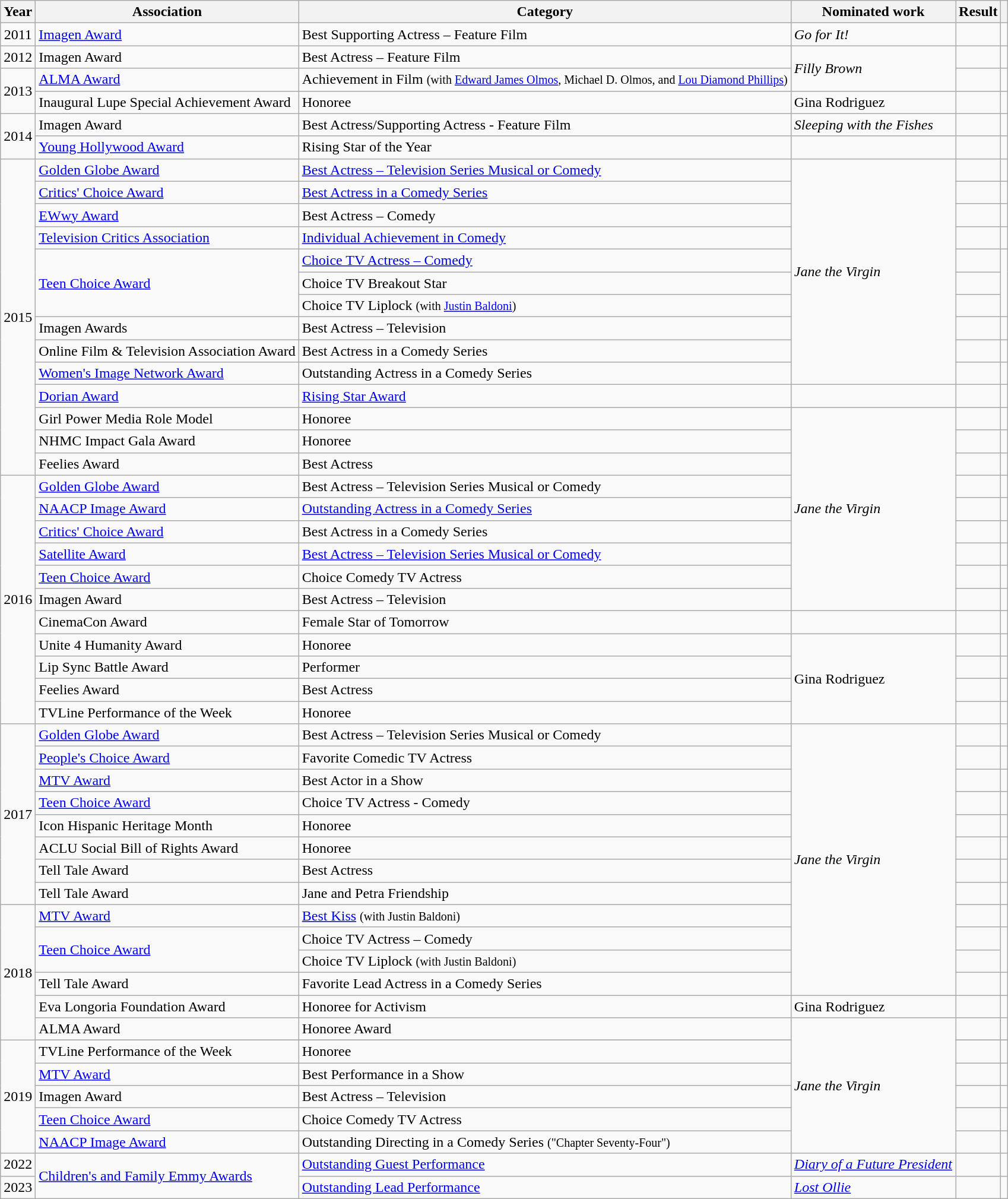<table class="wikitable">
<tr style="text-align:center;">
<th>Year</th>
<th>Association</th>
<th>Category</th>
<th>Nominated work</th>
<th>Result</th>
<th class="unsortable"></th>
</tr>
<tr>
<td style="text-align:center;">2011</td>
<td><a href='#'>Imagen Award</a></td>
<td>Best Supporting Actress – Feature Film</td>
<td><em>Go for It!</em></td>
<td></td>
<td align="center"></td>
</tr>
<tr>
<td style="text-align:center;">2012</td>
<td>Imagen Award</td>
<td>Best Actress – Feature Film</td>
<td rowspan=2><em>Filly Brown</em></td>
<td></td>
<td align="center"></td>
</tr>
<tr>
<td rowspan="2" style="text-align:center;">2013</td>
<td><a href='#'>ALMA Award</a></td>
<td>Achievement in Film <small>(with <a href='#'>Edward James Olmos</a>, Michael D. Olmos, and <a href='#'>Lou Diamond Phillips</a>)</small></td>
<td></td>
<td align="center"></td>
</tr>
<tr>
<td>Inaugural Lupe Special Achievement Award</td>
<td>Honoree</td>
<td>Gina Rodriguez</td>
<td></td>
<td></td>
</tr>
<tr>
<td rowspan="2" style="text-align:center;">2014</td>
<td>Imagen Award</td>
<td>Best Actress/Supporting Actress - Feature Film</td>
<td><em>Sleeping with the Fishes </em></td>
<td></td>
<td align="center"></td>
</tr>
<tr>
<td><a href='#'>Young Hollywood Award</a></td>
<td>Rising Star of the Year</td>
<td></td>
<td></td>
<td align="center"></td>
</tr>
<tr>
<td rowspan="14" style="text-align:center;">2015</td>
<td><a href='#'>Golden Globe Award</a></td>
<td><a href='#'>Best Actress – Television Series Musical or Comedy</a></td>
<td rowspan="10"><em>Jane the Virgin</em></td>
<td></td>
<td align="center"></td>
</tr>
<tr>
<td><a href='#'>Critics' Choice Award</a></td>
<td><a href='#'>Best Actress in a Comedy Series</a></td>
<td></td>
<td align="center"></td>
</tr>
<tr>
<td><a href='#'>EWwy Award</a></td>
<td>Best Actress – Comedy</td>
<td></td>
<td align="center"></td>
</tr>
<tr>
<td><a href='#'>Television Critics Association</a></td>
<td><a href='#'>Individual Achievement in Comedy</a></td>
<td></td>
<td align="center"></td>
</tr>
<tr>
<td rowspan=3><a href='#'>Teen Choice Award</a></td>
<td><a href='#'>Choice TV Actress – Comedy</a></td>
<td></td>
<td rowspan=3 align="center"></td>
</tr>
<tr>
<td>Choice TV Breakout Star</td>
<td></td>
</tr>
<tr>
<td>Choice TV Liplock <small>(with <a href='#'>Justin Baldoni</a>)</small></td>
<td></td>
</tr>
<tr>
<td>Imagen Awards</td>
<td>Best Actress – Television</td>
<td></td>
<td align="center"></td>
</tr>
<tr>
<td>Online Film & Television Association Award</td>
<td>Best Actress in a Comedy Series</td>
<td></td>
<td align="center"></td>
</tr>
<tr>
<td><a href='#'>Women's Image Network Award</a></td>
<td>Outstanding Actress in a Comedy Series</td>
<td></td>
<td align="center"></td>
</tr>
<tr>
<td><a href='#'>Dorian Award</a></td>
<td><a href='#'>Rising Star Award</a></td>
<td></td>
<td></td>
<td align="center"></td>
</tr>
<tr>
<td>Girl Power Media Role Model</td>
<td>Honoree</td>
<td rowspan=9><em>Jane the Virgin</em></td>
<td></td>
<td></td>
</tr>
<tr>
<td>NHMC Impact Gala Award</td>
<td>Honoree</td>
<td></td>
<td></td>
</tr>
<tr>
<td>Feelies Award</td>
<td>Best Actress</td>
<td></td>
<td></td>
</tr>
<tr>
<td rowspan="11" style="text-align:center;">2016</td>
<td><a href='#'>Golden Globe Award</a></td>
<td>Best Actress – Television Series Musical or Comedy</td>
<td></td>
<td align="center"></td>
</tr>
<tr>
<td><a href='#'>NAACP Image Award</a></td>
<td><a href='#'>Outstanding Actress in a Comedy Series</a></td>
<td></td>
<td align="center"></td>
</tr>
<tr>
<td><a href='#'>Critics' Choice Award</a></td>
<td>Best Actress in a Comedy Series</td>
<td></td>
<td align="center"></td>
</tr>
<tr>
<td><a href='#'>Satellite Award</a></td>
<td><a href='#'>Best Actress – Television Series Musical or Comedy</a></td>
<td></td>
<td align="center"></td>
</tr>
<tr>
<td><a href='#'>Teen Choice Award</a></td>
<td>Choice Comedy TV Actress</td>
<td></td>
<td></td>
</tr>
<tr>
<td>Imagen Award</td>
<td>Best Actress – Television</td>
<td></td>
<td align="center"></td>
</tr>
<tr>
<td>CinemaCon Award</td>
<td>Female Star of Tomorrow</td>
<td></td>
<td></td>
<td align="center"></td>
</tr>
<tr>
<td>Unite 4 Humanity Award</td>
<td>Honoree</td>
<td rowspan=4>Gina Rodriguez</td>
<td></td>
<td></td>
</tr>
<tr>
<td>Lip Sync Battle Award</td>
<td>Performer</td>
<td></td>
<td></td>
</tr>
<tr>
<td>Feelies Award</td>
<td>Best Actress</td>
<td></td>
<td></td>
</tr>
<tr>
<td>TVLine Performance of the Week</td>
<td>Honoree</td>
<td></td>
<td></td>
</tr>
<tr>
<td rowspan="8" style="text-align:center;">2017</td>
<td><a href='#'>Golden Globe Award</a></td>
<td>Best Actress – Television Series Musical or Comedy</td>
<td rowspan="12"><em>Jane the Virgin</em></td>
<td></td>
<td align="center"></td>
</tr>
<tr>
<td><a href='#'>People's Choice Award</a></td>
<td>Favorite Comedic TV Actress</td>
<td></td>
<td align="center"></td>
</tr>
<tr>
<td><a href='#'>MTV Award</a></td>
<td>Best Actor in a Show</td>
<td></td>
<td align="center"></td>
</tr>
<tr>
<td><a href='#'>Teen Choice Award</a></td>
<td>Choice TV Actress - Comedy</td>
<td></td>
<td align="center"></td>
</tr>
<tr>
<td>Icon Hispanic Heritage Month</td>
<td>Honoree</td>
<td></td>
<td></td>
</tr>
<tr>
<td>ACLU Social Bill of Rights Award</td>
<td>Honoree</td>
<td></td>
<td></td>
</tr>
<tr>
<td>Tell Tale Award</td>
<td>Best Actress</td>
<td></td>
<td></td>
</tr>
<tr>
<td>Tell Tale Award</td>
<td>Jane and Petra Friendship</td>
<td></td>
<td></td>
</tr>
<tr>
<td rowspan=6>2018</td>
<td><a href='#'>MTV Award</a></td>
<td><a href='#'>Best Kiss</a> <small>(with Justin Baldoni)</small></td>
<td></td>
<td align="center"></td>
</tr>
<tr>
<td rowspan=2><a href='#'>Teen Choice Award</a></td>
<td>Choice TV Actress – Comedy</td>
<td></td>
<td rowspan=2 align="center"></td>
</tr>
<tr>
<td>Choice TV Liplock <small>(with Justin Baldoni)</small></td>
<td></td>
</tr>
<tr>
<td>Tell Tale Award</td>
<td>Favorite Lead Actress in a Comedy Series</td>
<td></td>
<td></td>
</tr>
<tr>
<td>Eva Longoria Foundation Award</td>
<td>Honoree for Activism</td>
<td>Gina Rodriguez</td>
<td></td>
<td></td>
</tr>
<tr>
<td>ALMA Award</td>
<td>Honoree Award</td>
<td rowspan=7><em>Jane the Virgin</em></td>
<td></td>
<td></td>
</tr>
<tr>
<td rowspan=6>2019</td>
</tr>
<tr>
<td>TVLine Performance of the Week</td>
<td>Honoree</td>
<td></td>
<td></td>
</tr>
<tr>
<td><a href='#'>MTV Award</a></td>
<td>Best Performance in a Show</td>
<td></td>
<td></td>
</tr>
<tr>
<td>Imagen Award</td>
<td>Best Actress – Television</td>
<td></td>
<td></td>
</tr>
<tr>
<td><a href='#'>Teen Choice Award</a></td>
<td>Choice Comedy TV Actress</td>
<td></td>
<td align="center"></td>
</tr>
<tr>
<td><a href='#'>NAACP Image Award</a></td>
<td>Outstanding Directing in a Comedy Series <small>("Chapter Seventy-Four")</small></td>
<td></td>
<td align="center"></td>
</tr>
<tr>
<td align="center">2022</td>
<td rowspan=2><a href='#'>Children's and Family Emmy Awards</a></td>
<td><a href='#'>Outstanding Guest Performance</a></td>
<td><em><a href='#'>Diary of a Future President</a></em></td>
<td></td>
<td align="center"></td>
</tr>
<tr>
<td align="center">2023</td>
<td><a href='#'>Outstanding Lead Performance</a></td>
<td><em><a href='#'>Lost Ollie</a></em></td>
<td></td>
<td align="center"></td>
</tr>
</table>
